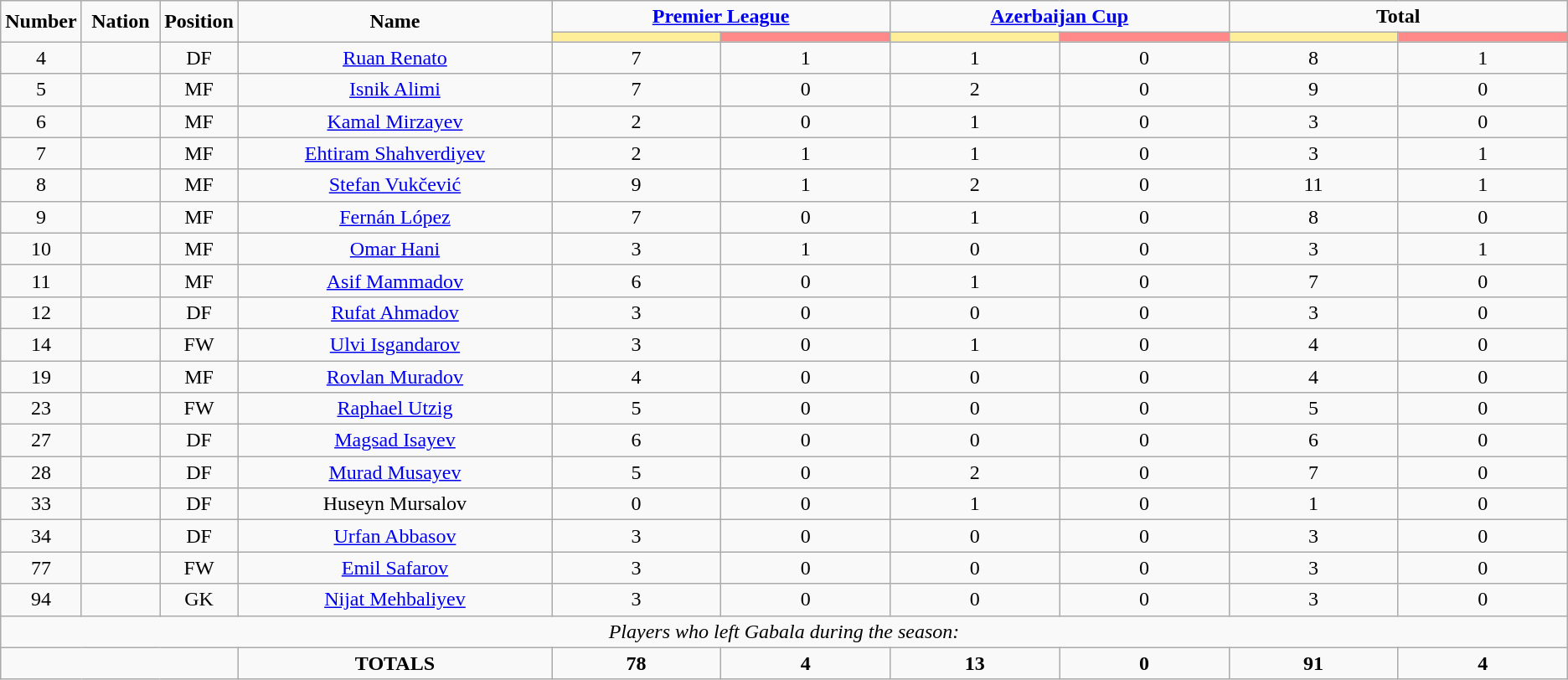<table class="wikitable" style="text-align:center;">
<tr>
<td rowspan="2"  style="width:5%; text-align:center;"><strong>Number</strong></td>
<td rowspan="2"  style="width:5%; text-align:center;"><strong>Nation</strong></td>
<td rowspan="2"  style="width:5%; text-align:center;"><strong>Position</strong></td>
<td rowspan="2"  style="width:20%; text-align:center;"><strong>Name</strong></td>
<td colspan="2" style="text-align:center;"><strong><a href='#'>Premier League</a></strong></td>
<td colspan="2" style="text-align:center;"><strong><a href='#'>Azerbaijan Cup</a></strong></td>
<td colspan="2" style="text-align:center;"><strong>Total</strong></td>
</tr>
<tr>
<th style="width:60px; background:#fe9;"></th>
<th style="width:60px; background:#ff8888;"></th>
<th style="width:60px; background:#fe9;"></th>
<th style="width:60px; background:#ff8888;"></th>
<th style="width:60px; background:#fe9;"></th>
<th style="width:60px; background:#ff8888;"></th>
</tr>
<tr>
<td>4</td>
<td></td>
<td>DF</td>
<td><a href='#'>Ruan Renato</a></td>
<td>7</td>
<td>1</td>
<td>1</td>
<td>0</td>
<td>8</td>
<td>1</td>
</tr>
<tr>
<td>5</td>
<td></td>
<td>MF</td>
<td><a href='#'>Isnik Alimi</a></td>
<td>7</td>
<td>0</td>
<td>2</td>
<td>0</td>
<td>9</td>
<td>0</td>
</tr>
<tr>
<td>6</td>
<td></td>
<td>MF</td>
<td><a href='#'>Kamal Mirzayev</a></td>
<td>2</td>
<td>0</td>
<td>1</td>
<td>0</td>
<td>3</td>
<td>0</td>
</tr>
<tr>
<td>7</td>
<td></td>
<td>MF</td>
<td><a href='#'>Ehtiram Shahverdiyev</a></td>
<td>2</td>
<td>1</td>
<td>1</td>
<td>0</td>
<td>3</td>
<td>1</td>
</tr>
<tr>
<td>8</td>
<td></td>
<td>MF</td>
<td><a href='#'>Stefan Vukčević</a></td>
<td>9</td>
<td>1</td>
<td>2</td>
<td>0</td>
<td>11</td>
<td>1</td>
</tr>
<tr>
<td>9</td>
<td></td>
<td>MF</td>
<td><a href='#'>Fernán López</a></td>
<td>7</td>
<td>0</td>
<td>1</td>
<td>0</td>
<td>8</td>
<td>0</td>
</tr>
<tr>
<td>10</td>
<td></td>
<td>MF</td>
<td><a href='#'>Omar Hani</a></td>
<td>3</td>
<td>1</td>
<td>0</td>
<td>0</td>
<td>3</td>
<td>1</td>
</tr>
<tr>
<td>11</td>
<td></td>
<td>MF</td>
<td><a href='#'>Asif Mammadov</a></td>
<td>6</td>
<td>0</td>
<td>1</td>
<td>0</td>
<td>7</td>
<td>0</td>
</tr>
<tr>
<td>12</td>
<td></td>
<td>DF</td>
<td><a href='#'>Rufat Ahmadov</a></td>
<td>3</td>
<td>0</td>
<td>0</td>
<td>0</td>
<td>3</td>
<td>0</td>
</tr>
<tr>
<td>14</td>
<td></td>
<td>FW</td>
<td><a href='#'>Ulvi Isgandarov</a></td>
<td>3</td>
<td>0</td>
<td>1</td>
<td>0</td>
<td>4</td>
<td>0</td>
</tr>
<tr>
<td>19</td>
<td></td>
<td>MF</td>
<td><a href='#'>Rovlan Muradov</a></td>
<td>4</td>
<td>0</td>
<td>0</td>
<td>0</td>
<td>4</td>
<td>0</td>
</tr>
<tr>
<td>23</td>
<td></td>
<td>FW</td>
<td><a href='#'>Raphael Utzig</a></td>
<td>5</td>
<td>0</td>
<td>0</td>
<td>0</td>
<td>5</td>
<td>0</td>
</tr>
<tr>
<td>27</td>
<td></td>
<td>DF</td>
<td><a href='#'>Magsad Isayev</a></td>
<td>6</td>
<td>0</td>
<td>0</td>
<td>0</td>
<td>6</td>
<td>0</td>
</tr>
<tr>
<td>28</td>
<td></td>
<td>DF</td>
<td><a href='#'>Murad Musayev</a></td>
<td>5</td>
<td>0</td>
<td>2</td>
<td>0</td>
<td>7</td>
<td>0</td>
</tr>
<tr>
<td>33</td>
<td></td>
<td>DF</td>
<td>Huseyn Mursalov</td>
<td>0</td>
<td>0</td>
<td>1</td>
<td>0</td>
<td>1</td>
<td>0</td>
</tr>
<tr>
<td>34</td>
<td></td>
<td>DF</td>
<td><a href='#'>Urfan Abbasov</a></td>
<td>3</td>
<td>0</td>
<td>0</td>
<td>0</td>
<td>3</td>
<td>0</td>
</tr>
<tr>
<td>77</td>
<td></td>
<td>FW</td>
<td><a href='#'>Emil Safarov</a></td>
<td>3</td>
<td>0</td>
<td>0</td>
<td>0</td>
<td>3</td>
<td>0</td>
</tr>
<tr>
<td>94</td>
<td></td>
<td>GK</td>
<td><a href='#'>Nijat Mehbaliyev</a></td>
<td>3</td>
<td>0</td>
<td>0</td>
<td>0</td>
<td>3</td>
<td>0</td>
</tr>
<tr>
<td colspan="14"><em>Players who left Gabala during the season:</em></td>
</tr>
<tr>
<td colspan="3"></td>
<td><strong>TOTALS</strong></td>
<td><strong>78</strong></td>
<td><strong>4</strong></td>
<td><strong>13</strong></td>
<td><strong>0</strong></td>
<td><strong>91</strong></td>
<td><strong>4</strong></td>
</tr>
</table>
